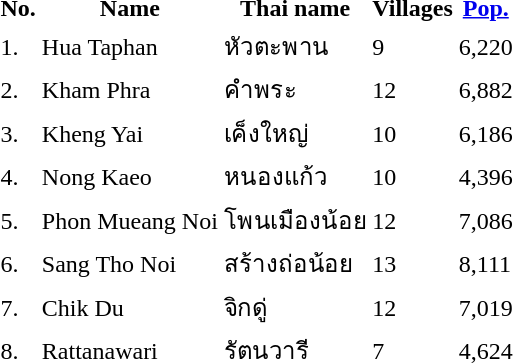<table>
<tr>
<th>No.</th>
<th>Name</th>
<th>Thai name</th>
<th>Villages</th>
<th><a href='#'>Pop.</a></th>
</tr>
<tr>
<td>1.</td>
<td>Hua Taphan</td>
<td>หัวตะพาน</td>
<td>9</td>
<td>6,220</td>
<td></td>
</tr>
<tr>
<td>2.</td>
<td>Kham Phra</td>
<td>คำพระ</td>
<td>12</td>
<td>6,882</td>
<td></td>
</tr>
<tr>
<td>3.</td>
<td>Kheng Yai</td>
<td>เค็งใหญ่</td>
<td>10</td>
<td>6,186</td>
<td></td>
</tr>
<tr>
<td>4.</td>
<td>Nong Kaeo</td>
<td>หนองแก้ว</td>
<td>10</td>
<td>4,396</td>
<td></td>
</tr>
<tr>
<td>5.</td>
<td>Phon Mueang Noi</td>
<td>โพนเมืองน้อย</td>
<td>12</td>
<td>7,086</td>
<td></td>
</tr>
<tr>
<td>6.</td>
<td>Sang Tho Noi</td>
<td>สร้างถ่อน้อย</td>
<td>13</td>
<td>8,111</td>
<td></td>
</tr>
<tr>
<td>7.</td>
<td>Chik Du</td>
<td>จิกดู่</td>
<td>12</td>
<td>7,019</td>
<td></td>
</tr>
<tr>
<td>8.</td>
<td>Rattanawari</td>
<td>รัตนวารี</td>
<td>7</td>
<td>4,624</td>
<td></td>
</tr>
</table>
